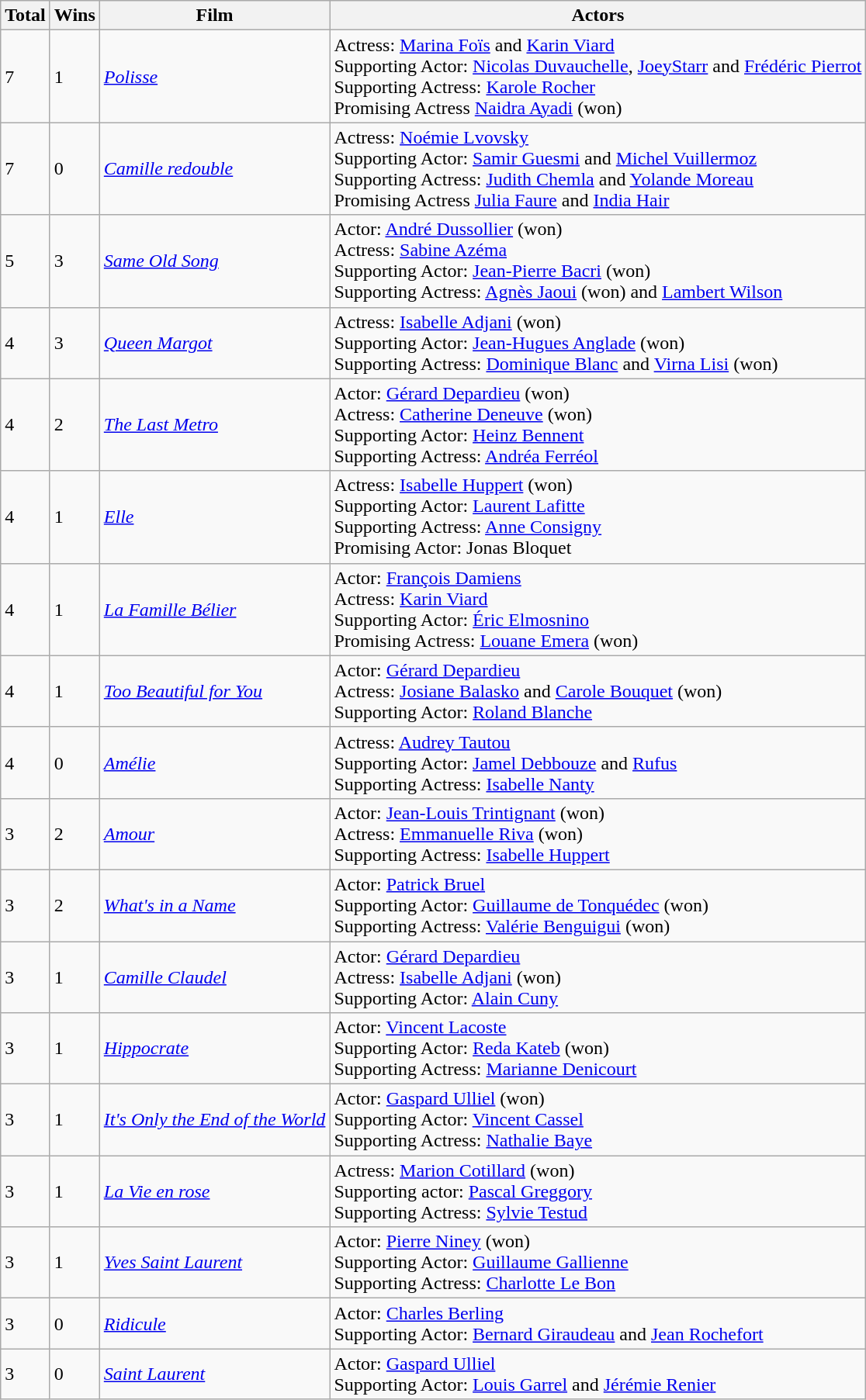<table class="sortable wikitable">
<tr>
<th>Total</th>
<th>Wins</th>
<th>Film</th>
<th class="unsortable">Actors</th>
</tr>
<tr>
<td>7</td>
<td>1</td>
<td><em><a href='#'>Polisse</a></em></td>
<td>Actress: <a href='#'>Marina Foïs</a> and <a href='#'>Karin Viard</a><br>Supporting Actor: <a href='#'>Nicolas Duvauchelle</a>, <a href='#'>JoeyStarr</a> and <a href='#'>Frédéric Pierrot</a><br>Supporting Actress: <a href='#'>Karole Rocher</a><br>Promising Actress <a href='#'>Naidra Ayadi</a> (won)</td>
</tr>
<tr>
<td>7</td>
<td>0</td>
<td><em><a href='#'>Camille redouble</a></em></td>
<td>Actress: <a href='#'>Noémie Lvovsky</a><br>Supporting Actor: <a href='#'>Samir Guesmi</a> and <a href='#'>Michel Vuillermoz</a><br> Supporting Actress: <a href='#'>Judith Chemla</a> and <a href='#'>Yolande Moreau</a><br>Promising Actress <a href='#'>Julia Faure</a> and <a href='#'>India Hair</a></td>
</tr>
<tr>
<td>5</td>
<td>3</td>
<td><em><a href='#'>Same Old Song</a></em></td>
<td>Actor: <a href='#'>André Dussollier</a> (won)<br>Actress: <a href='#'>Sabine Azéma</a><br>Supporting Actor: <a href='#'>Jean-Pierre Bacri</a> (won)<br>Supporting Actress: <a href='#'>Agnès Jaoui</a> (won) and <a href='#'>Lambert Wilson</a></td>
</tr>
<tr>
<td>4</td>
<td>3</td>
<td><em><a href='#'>Queen Margot</a></em></td>
<td>Actress: <a href='#'>Isabelle Adjani</a> (won)<br>Supporting Actor: <a href='#'>Jean-Hugues Anglade</a> (won)<br>Supporting Actress: <a href='#'>Dominique Blanc</a> and <a href='#'>Virna Lisi</a> (won)</td>
</tr>
<tr>
<td>4</td>
<td>2</td>
<td><em><a href='#'>The Last Metro</a></em></td>
<td>Actor: <a href='#'>Gérard Depardieu</a> (won)<br>Actress: <a href='#'>Catherine Deneuve</a> (won)<br>Supporting Actor: <a href='#'>Heinz Bennent</a><br>Supporting Actress: <a href='#'>Andréa Ferréol</a></td>
</tr>
<tr>
<td>4</td>
<td>1</td>
<td><em><a href='#'>Elle</a></em></td>
<td>Actress: <a href='#'>Isabelle Huppert</a> (won)<br>Supporting Actor: <a href='#'>Laurent Lafitte</a><br>Supporting Actress: <a href='#'>Anne Consigny</a><br>Promising Actor: Jonas Bloquet</td>
</tr>
<tr>
<td>4</td>
<td>1</td>
<td><em><a href='#'>La Famille Bélier</a></em></td>
<td>Actor: <a href='#'>François Damiens</a><br>Actress: <a href='#'>Karin Viard</a> <br>Supporting Actor: <a href='#'>Éric Elmosnino</a><br>Promising Actress: <a href='#'>Louane Emera</a> (won)</td>
</tr>
<tr>
<td>4</td>
<td>1</td>
<td><em><a href='#'>Too Beautiful for You</a></em></td>
<td>Actor: <a href='#'>Gérard Depardieu</a><br>Actress: <a href='#'>Josiane Balasko</a> and <a href='#'>Carole Bouquet</a> (won)<br>Supporting Actor: <a href='#'>Roland Blanche</a></td>
</tr>
<tr>
<td>4</td>
<td>0</td>
<td><em><a href='#'>Amélie</a></em></td>
<td>Actress: <a href='#'>Audrey Tautou</a><br>Supporting Actor: <a href='#'>Jamel Debbouze</a> and <a href='#'>Rufus</a><br> Supporting Actress: <a href='#'>Isabelle Nanty</a></td>
</tr>
<tr>
<td>3</td>
<td>2</td>
<td><em><a href='#'>Amour</a></em></td>
<td>Actor: <a href='#'>Jean-Louis Trintignant</a> (won)<br>Actress: <a href='#'>Emmanuelle Riva</a> (won)<br>Supporting Actress: <a href='#'>Isabelle Huppert</a></td>
</tr>
<tr>
<td>3</td>
<td>2</td>
<td><em><a href='#'>What's in a Name</a></em></td>
<td>Actor: <a href='#'>Patrick Bruel</a><br>Supporting Actor: <a href='#'>Guillaume de Tonquédec</a> (won)<br>Supporting Actress: <a href='#'>Valérie Benguigui</a> (won)</td>
</tr>
<tr>
<td>3</td>
<td>1</td>
<td><em><a href='#'>Camille Claudel</a></em></td>
<td>Actor: <a href='#'>Gérard Depardieu</a><br>Actress: <a href='#'>Isabelle Adjani</a> (won)<br> Supporting Actor: <a href='#'>Alain Cuny</a></td>
</tr>
<tr>
<td>3</td>
<td>1</td>
<td><em><a href='#'>Hippocrate</a></em></td>
<td>Actor: <a href='#'>Vincent Lacoste</a> <br>Supporting Actor: <a href='#'>Reda Kateb</a> (won)<br>Supporting Actress: <a href='#'>Marianne Denicourt</a></td>
</tr>
<tr>
<td>3</td>
<td>1</td>
<td><em><a href='#'>It's Only the End of the World</a></em></td>
<td>Actor: <a href='#'>Gaspard Ulliel</a> (won)<br>Supporting Actor: <a href='#'>Vincent Cassel</a><br>Supporting Actress: <a href='#'>Nathalie Baye</a></td>
</tr>
<tr>
<td>3</td>
<td>1</td>
<td><em><a href='#'>La Vie en rose</a></em></td>
<td>Actress: <a href='#'>Marion Cotillard</a> (won)<br>Supporting actor: <a href='#'>Pascal Greggory</a><br> Supporting Actress: <a href='#'>Sylvie Testud</a></td>
</tr>
<tr>
<td>3</td>
<td>1</td>
<td><em><a href='#'>Yves Saint Laurent</a></em></td>
<td>Actor: <a href='#'>Pierre Niney</a> (won)<br>Supporting Actor: <a href='#'>Guillaume Gallienne</a><br>Supporting Actress: <a href='#'>Charlotte Le Bon</a></td>
</tr>
<tr>
<td>3</td>
<td>0</td>
<td><em><a href='#'>Ridicule</a></em></td>
<td>Actor: <a href='#'>Charles Berling</a><br>Supporting Actor: <a href='#'>Bernard Giraudeau</a> and <a href='#'>Jean Rochefort</a></td>
</tr>
<tr>
<td>3</td>
<td>0</td>
<td><em><a href='#'>Saint Laurent</a></em></td>
<td>Actor: <a href='#'>Gaspard Ulliel</a><br>Supporting Actor: <a href='#'>Louis Garrel</a> and <a href='#'>Jérémie Renier</a></td>
</tr>
</table>
